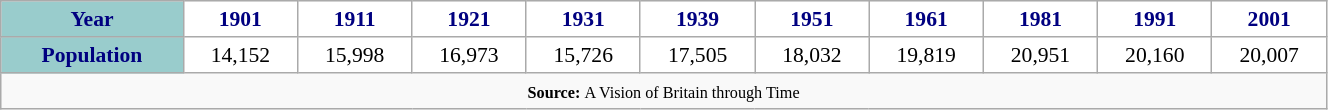<table class="wikitable" style="font-size:90%; width:70%; border:0; text-align:center; line-height:120%;">
<tr>
<th style="background:#9cc; color:navy; height:17px;">Year</th>
<th style="background:#fff; color:navy;">1901</th>
<th style="background:#fff; color:navy;">1911</th>
<th style="background:#fff; color:navy;">1921</th>
<th style="background:#fff; color:navy;">1931</th>
<th style="background:#fff; color:navy;">1939</th>
<th style="background:#fff; color:navy;">1951</th>
<th style="background:#fff; color:navy;">1961</th>
<th style="background:#fff; color:navy;">1981</th>
<th style="background:#fff; color:navy;">1991</th>
<th style="background:#fff; color:navy;">2001</th>
</tr>
<tr style="text-align:center;">
<th style="background:#9cc; color:navy; height:17px;">Population</th>
<td style="background:#fff; color:black;">14,152</td>
<td style="background:#fff; color:black;">15,998</td>
<td style="background:#fff; color:black;">16,973</td>
<td style="background:#fff; color:black;">15,726</td>
<td style="background:#fff; color:black;">17,505</td>
<td style="background:#fff; color:black;">18,032</td>
<td style="background:#fff; color:black;">19,819</td>
<td style="background:#fff; color:black;">20,951</td>
<td style="background:#fff; color:black;">20,160</td>
<td style="background:#fff; color:black;">20,007</td>
</tr>
<tr>
<td colspan="11" style="text-align:center;font-size:90%;"><small><strong>Source: </strong>A Vision of Britain through Time</small></td>
</tr>
</table>
